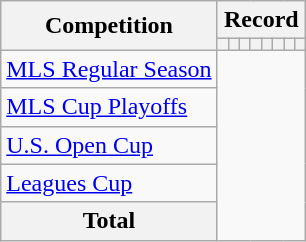<table class="wikitable" style="text-align: center">
<tr>
<th rowspan=2>Competition</th>
<th colspan=8>Record</th>
</tr>
<tr>
<th></th>
<th></th>
<th></th>
<th></th>
<th></th>
<th></th>
<th></th>
<th></th>
</tr>
<tr>
<td align="left"><a href='#'>MLS Regular Season</a><br></td>
</tr>
<tr>
<td align="left"><a href='#'>MLS Cup Playoffs</a><br></td>
</tr>
<tr>
<td align="left"><a href='#'>U.S. Open Cup</a><br></td>
</tr>
<tr>
<td align="left"><a href='#'>Leagues Cup</a><br></td>
</tr>
<tr>
<th>Total<br></th>
</tr>
</table>
